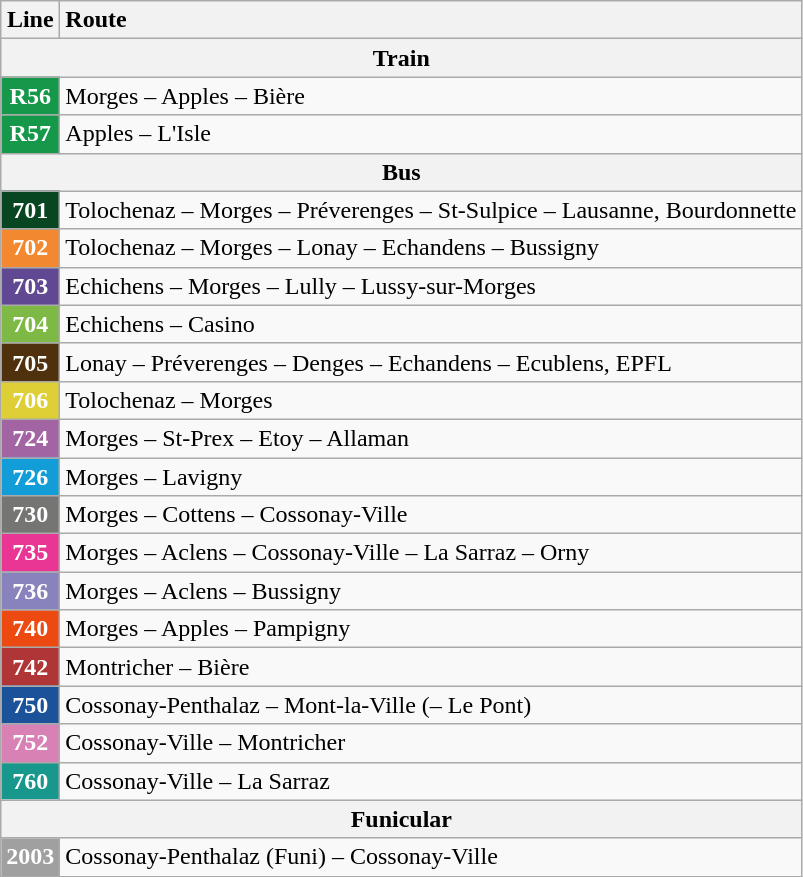<table class="wikitable">
<tr>
<th>Line</th>
<th style="text-align:left">Route</th>
</tr>
<tr>
<th colspan="2" style="text-align:center;">Train</th>
</tr>
<tr>
<td style="text-align:center; background:#16984B; color:#FFFFFF;"><strong>R56</strong></td>
<td>Morges – Apples – Bière</td>
</tr>
<tr>
<td style="text-align:center; background:#16984B; color:#FFFFFF;"><strong>R57</strong></td>
<td>Apples – L'Isle</td>
</tr>
<tr>
<th colspan="2" style="text-align:center;">Bus</th>
</tr>
<tr>
<td style="text-align:center; background:#084521; color:#FFFFFF;"><strong>701</strong></td>
<td>Tolochenaz – Morges – Préverenges – St-Sulpice – Lausanne, Bourdonnette</td>
</tr>
<tr>
<td style="text-align:center; background:#F28830; color:#FFFFFF;"><strong>702</strong></td>
<td>Tolochenaz – Morges – Lonay – Echandens – Bussigny</td>
</tr>
<tr>
<td style="text-align:center; background:#604892; color:#FFFFFF;"><strong>703</strong></td>
<td>Echichens – Morges – Lully – Lussy-sur-Morges</td>
</tr>
<tr>
<td style="text-align:center; background:#7EB945; color:#FFFFFF;"><strong>704</strong></td>
<td>Echichens – Casino</td>
</tr>
<tr>
<td style="text-align:center; background:#4F320D; color:#FFFFFF;"><strong>705</strong></td>
<td>Lonay – Préverenges – Denges – Echandens – Ecublens, EPFL</td>
</tr>
<tr>
<td style="text-align:center; background:#DECF37; color:#FFFFFF;"><strong>706</strong></td>
<td>Tolochenaz – Morges</td>
</tr>
<tr>
<td style="text-align:center; background:#A364A3; color:#FFFFFF;"><strong>724</strong></td>
<td>Morges – St-Prex – Etoy – Allaman</td>
</tr>
<tr>
<td style="text-align:center; background:#129DD9; color:#FFFFFF;"><strong>726</strong></td>
<td>Morges – Lavigny</td>
</tr>
<tr>
<td style="text-align:center; background:#757674; color:#FFFFFF;"><strong>730</strong></td>
<td>Morges – Cottens – Cossonay-Ville</td>
</tr>
<tr>
<td style="text-align:center; background:#E93593; color:#FFFFFF;"><strong>735</strong></td>
<td>Morges – Aclens – Cossonay-Ville – La Sarraz – Orny</td>
</tr>
<tr>
<td style="text-align:center; background:#8882BD; color:#FFFFFF;"><strong>736</strong></td>
<td>Morges – Aclens – Bussigny</td>
</tr>
<tr>
<td style="text-align:center; background:#EC4A11; color:#FFFFFF;"><strong>740</strong></td>
<td>Morges – Apples – Pampigny</td>
</tr>
<tr>
<td style="text-align:center; background:#AF3536; color:#FFFFFF;"><strong>742</strong></td>
<td>Montricher – Bière</td>
</tr>
<tr>
<td style="text-align:center; background:#1B5299; color:#FFFFFF;"><strong>750</strong></td>
<td>Cossonay-Penthalaz – Mont-la-Ville (– Le Pont)</td>
</tr>
<tr>
<td style="text-align:center; background:#D781B5; color:#FFFFFF;"><strong>752</strong></td>
<td>Cossonay-Ville – Montricher</td>
</tr>
<tr>
<td style="text-align:center; background:#18978C; color:#FFFFFF;"><strong>760</strong></td>
<td>Cossonay-Ville – La Sarraz</td>
</tr>
<tr>
<th colspan="2" style="text-align:center;">Funicular</th>
</tr>
<tr>
<td style="text-align:center; background:#A0A0A0; color:#FFFFFF;"><strong>2003</strong></td>
<td>Cossonay-Penthalaz (Funi) – Cossonay-Ville</td>
</tr>
</table>
